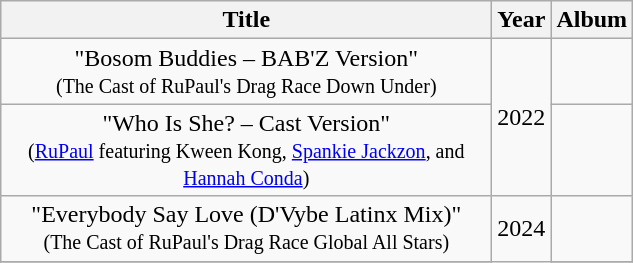<table class="wikitable plainrowheaders" style="text-align:center;">
<tr>
<th style="width:20em;">Title</th>
<th>Year</th>
<th>Album</th>
</tr>
<tr>
<td>"Bosom Buddies – BAB'Z Version" <br><small>(The Cast of RuPaul's Drag Race Down Under)</small></td>
<td rowspan="2">2022</td>
<td></td>
</tr>
<tr>
<td>"Who Is She? – Cast Version" <br><small>(<a href='#'>RuPaul</a> featuring Kween Kong, <a href='#'>Spankie Jackzon</a>, and <a href='#'>Hannah Conda</a>)</small></td>
<td></td>
</tr>
<tr>
<td>"Everybody Say Love (D'Vybe Latinx Mix)" <br><small>(The Cast of RuPaul's Drag Race Global All Stars)</small></td>
<td rowspan="2">2024</td>
<td></td>
</tr>
<tr>
</tr>
</table>
